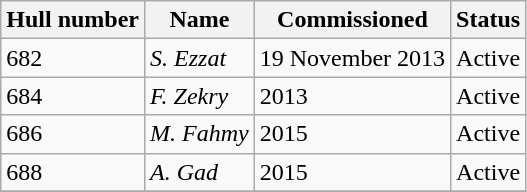<table class="wikitable">
<tr>
<th>Hull number</th>
<th>Name</th>
<th>Commissioned</th>
<th>Status</th>
</tr>
<tr>
<td>682</td>
<td><em>S. Ezzat</em></td>
<td>19 November 2013</td>
<td>Active</td>
</tr>
<tr>
<td>684</td>
<td><em>F. Zekry</em></td>
<td>2013</td>
<td>Active</td>
</tr>
<tr>
<td>686</td>
<td><em>M. Fahmy</em></td>
<td>2015</td>
<td>Active</td>
</tr>
<tr>
<td>688</td>
<td><em>A. Gad</em></td>
<td>2015</td>
<td>Active</td>
</tr>
<tr>
</tr>
</table>
